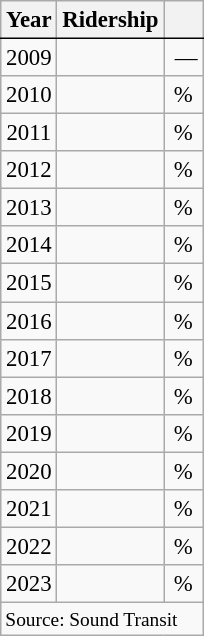<table class="wikitable sortable floatright" style="border-spacing: 1px; text-align:center; font-size:95%;">
<tr>
<th style="border-bottom:1px solid black">Year</th>
<th style="border-bottom:1px solid black">Ridership</th>
<th style="border-bottom:1px solid black"></th>
</tr>
<tr>
<td>2009</td>
<td></td>
<td> —</td>
</tr>
<tr>
<td>2010</td>
<td></td>
<td>% </td>
</tr>
<tr>
<td>2011</td>
<td></td>
<td>% </td>
</tr>
<tr>
<td>2012</td>
<td></td>
<td>% </td>
</tr>
<tr>
<td>2013</td>
<td></td>
<td>% </td>
</tr>
<tr>
<td>2014</td>
<td></td>
<td>% </td>
</tr>
<tr>
<td>2015</td>
<td></td>
<td>% </td>
</tr>
<tr>
<td>2016</td>
<td></td>
<td>% </td>
</tr>
<tr>
<td>2017</td>
<td></td>
<td>% </td>
</tr>
<tr>
<td>2018</td>
<td></td>
<td>% </td>
</tr>
<tr>
<td>2019</td>
<td></td>
<td>% </td>
</tr>
<tr>
<td>2020</td>
<td></td>
<td>% </td>
</tr>
<tr>
<td>2021</td>
<td></td>
<td>% </td>
</tr>
<tr>
<td>2022</td>
<td></td>
<td>% </td>
</tr>
<tr>
<td>2023</td>
<td></td>
<td>% </td>
</tr>
<tr class="sortbottom">
<td colspan="3" style="border-top:1px solid black; font-size:85%; text-align:left">Source: Sound Transit</td>
</tr>
</table>
